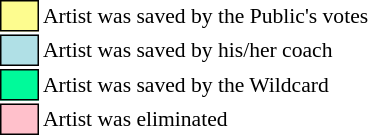<table class="toccolours"style="font-size: 90%; white-space: nowrap;">
<tr>
<td style="background:#fdfc8f; border:1px solid black;">      </td>
<td>Artist was saved by the Public's votes</td>
</tr>
<tr>
<td style="background:#b0e0e6; border:1px solid black;">      </td>
<td>Artist was saved by his/her coach</td>
</tr>
<tr>
<td style="background:#00fa9a; border:1px solid black;">      </td>
<td>Artist was saved by the Wildcard</td>
</tr>
<tr>
<td style="background:pink; border:1px solid black;">      </td>
<td>Artist was eliminated</td>
</tr>
</table>
